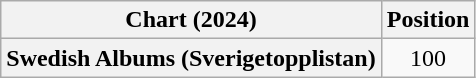<table class="wikitable plainrowheaders" style="text-align:center;">
<tr>
<th scope="column">Chart (2024)</th>
<th scope="column">Position</th>
</tr>
<tr>
<th scope="row">Swedish Albums (Sverigetopplistan)</th>
<td>100</td>
</tr>
</table>
